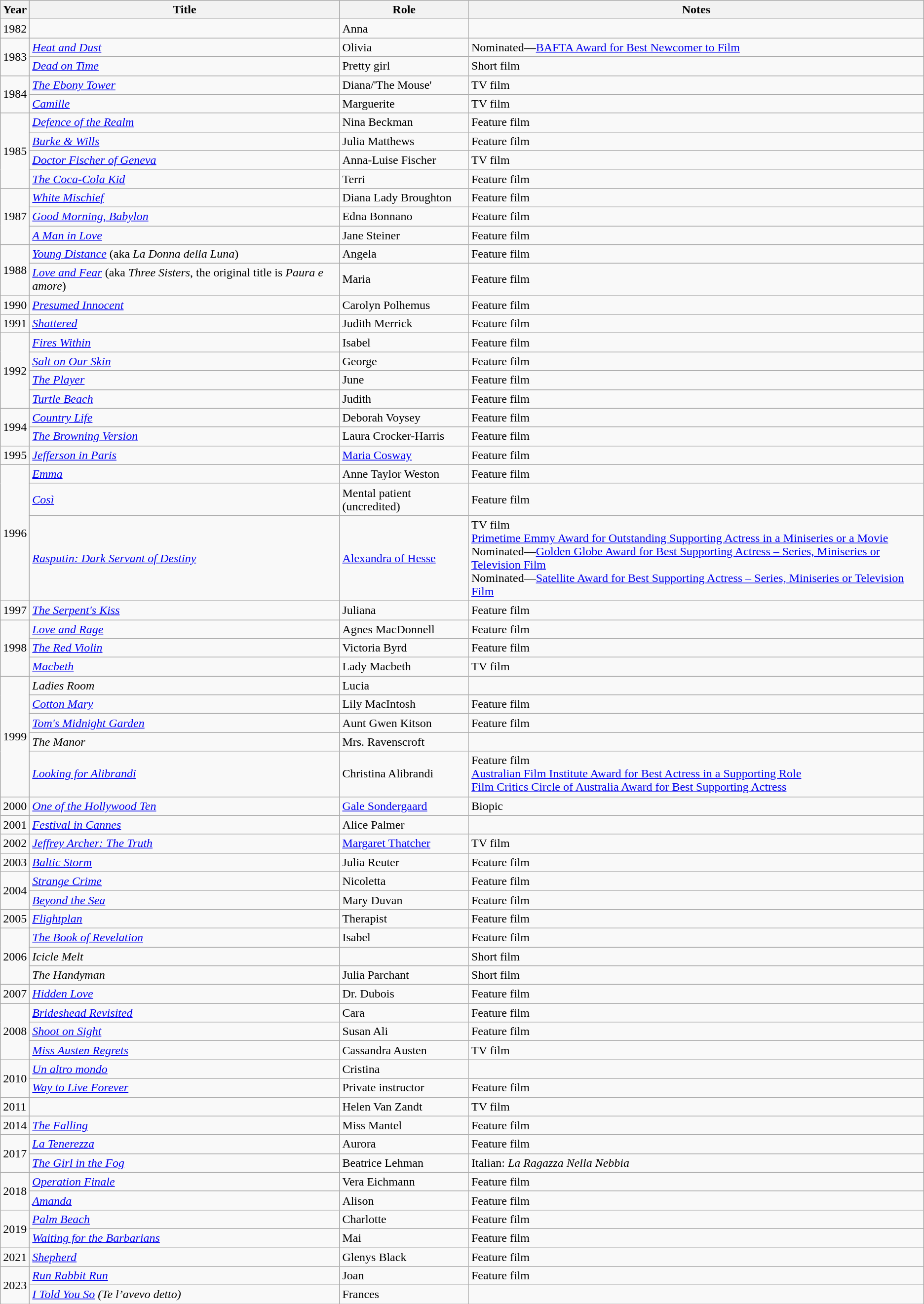<table class="wikitable sortable">
<tr>
<th>Year</th>
<th>Title</th>
<th>Role</th>
<th>Notes</th>
</tr>
<tr>
<td>1982</td>
<td><em></em></td>
<td>Anna</td>
<td></td>
</tr>
<tr>
<td rowspan="2">1983</td>
<td><em><a href='#'>Heat and Dust</a></em></td>
<td>Olivia</td>
<td>Nominated—<a href='#'>BAFTA Award for Best Newcomer to Film</a></td>
</tr>
<tr>
<td><em><a href='#'>Dead on Time</a></em></td>
<td>Pretty girl</td>
<td>Short film</td>
</tr>
<tr>
<td rowspan="2">1984</td>
<td><em><a href='#'>The Ebony Tower</a></em></td>
<td>Diana/'The Mouse'</td>
<td>TV film</td>
</tr>
<tr>
<td><em><a href='#'>Camille</a></em></td>
<td>Marguerite</td>
<td>TV film</td>
</tr>
<tr>
<td rowspan="4">1985</td>
<td><em><a href='#'>Defence of the Realm</a></em></td>
<td>Nina Beckman</td>
<td>Feature film</td>
</tr>
<tr>
<td><em><a href='#'>Burke & Wills</a></em></td>
<td>Julia Matthews</td>
<td>Feature film</td>
</tr>
<tr>
<td><em><a href='#'>Doctor Fischer of Geneva</a></em></td>
<td>Anna-Luise Fischer</td>
<td>TV film</td>
</tr>
<tr>
<td><em><a href='#'>The Coca-Cola Kid</a></em></td>
<td>Terri</td>
<td>Feature film</td>
</tr>
<tr>
<td rowspan="3">1987</td>
<td><em><a href='#'>White Mischief</a></em></td>
<td>Diana Lady Broughton</td>
<td>Feature film</td>
</tr>
<tr>
<td><em><a href='#'>Good Morning, Babylon</a></em></td>
<td>Edna Bonnano</td>
<td>Feature film</td>
</tr>
<tr>
<td><em><a href='#'>A Man in Love</a></em></td>
<td>Jane Steiner</td>
<td>Feature film</td>
</tr>
<tr>
<td rowspan="2">1988</td>
<td><em><a href='#'>Young Distance</a></em> (aka <em>La Donna della Luna</em>)</td>
<td>Angela</td>
<td>Feature film</td>
</tr>
<tr>
<td><em><a href='#'>Love and Fear</a></em> (aka <em>Three Sisters</em>, the original title is <em>Paura e amore</em>)</td>
<td>Maria</td>
<td>Feature film</td>
</tr>
<tr>
<td>1990</td>
<td><em><a href='#'>Presumed Innocent</a></em></td>
<td>Carolyn Polhemus</td>
<td>Feature film</td>
</tr>
<tr>
<td>1991</td>
<td><em><a href='#'>Shattered</a></em></td>
<td>Judith Merrick</td>
<td>Feature film</td>
</tr>
<tr>
<td rowspan="4">1992</td>
<td><em><a href='#'>Fires Within</a></em></td>
<td>Isabel</td>
<td>Feature film</td>
</tr>
<tr>
<td><em><a href='#'>Salt on Our Skin</a></em></td>
<td>George</td>
<td>Feature film</td>
</tr>
<tr>
<td><em><a href='#'>The Player</a></em></td>
<td>June</td>
<td>Feature film</td>
</tr>
<tr>
<td><em><a href='#'>Turtle Beach</a></em></td>
<td>Judith</td>
<td>Feature film</td>
</tr>
<tr>
<td rowspan="2">1994</td>
<td><em><a href='#'>Country Life</a></em></td>
<td>Deborah Voysey</td>
<td>Feature film</td>
</tr>
<tr>
<td><em><a href='#'>The Browning Version</a></em></td>
<td>Laura Crocker-Harris</td>
<td>Feature film</td>
</tr>
<tr>
<td>1995</td>
<td><em><a href='#'>Jefferson in Paris</a></em></td>
<td><a href='#'>Maria Cosway</a></td>
<td>Feature film</td>
</tr>
<tr>
<td rowspan="3">1996</td>
<td><em><a href='#'>Emma</a></em></td>
<td>Anne Taylor Weston</td>
<td>Feature film</td>
</tr>
<tr>
<td><em><a href='#'>Così</a></em></td>
<td>Mental patient (uncredited)</td>
<td>Feature film</td>
</tr>
<tr>
<td><em><a href='#'>Rasputin: Dark Servant of Destiny</a></em></td>
<td><a href='#'>Alexandra of Hesse</a></td>
<td>TV film<br><a href='#'>Primetime Emmy Award for Outstanding Supporting Actress in a Miniseries or a Movie</a><br>Nominated—<a href='#'>Golden Globe Award for Best Supporting Actress – Series, Miniseries or Television Film</a><br>Nominated—<a href='#'>Satellite Award for Best Supporting Actress – Series, Miniseries or Television Film</a></td>
</tr>
<tr>
<td>1997</td>
<td><em><a href='#'>The Serpent's Kiss</a></em></td>
<td>Juliana</td>
<td>Feature film</td>
</tr>
<tr>
<td rowspan="3">1998</td>
<td><em><a href='#'>Love and Rage</a></em></td>
<td>Agnes MacDonnell</td>
<td>Feature film</td>
</tr>
<tr>
<td><em><a href='#'>The Red Violin</a></em></td>
<td>Victoria Byrd</td>
<td>Feature film</td>
</tr>
<tr>
<td><em><a href='#'>Macbeth</a></em></td>
<td>Lady Macbeth</td>
<td>TV film</td>
</tr>
<tr>
<td rowspan="5">1999</td>
<td><em>Ladies Room</em></td>
<td>Lucia</td>
<td></td>
</tr>
<tr>
<td><em><a href='#'>Cotton Mary</a></em></td>
<td>Lily MacIntosh</td>
<td>Feature film</td>
</tr>
<tr>
<td><em><a href='#'>Tom's Midnight Garden</a></em></td>
<td>Aunt Gwen Kitson</td>
<td>Feature film</td>
</tr>
<tr>
<td><em>The Manor</em></td>
<td>Mrs. Ravenscroft</td>
<td></td>
</tr>
<tr>
<td><em><a href='#'>Looking for Alibrandi</a></em></td>
<td>Christina Alibrandi</td>
<td>Feature film <br><a href='#'>Australian Film Institute Award for Best Actress in a Supporting Role</a><br><a href='#'>Film Critics Circle of Australia Award for Best Supporting Actress</a></td>
</tr>
<tr>
<td>2000</td>
<td><em><a href='#'>One of the Hollywood Ten</a></em></td>
<td><a href='#'>Gale Sondergaard</a></td>
<td>Biopic</td>
</tr>
<tr>
<td>2001</td>
<td><em><a href='#'>Festival in Cannes</a></em></td>
<td>Alice Palmer</td>
<td></td>
</tr>
<tr>
<td>2002</td>
<td><em><a href='#'>Jeffrey Archer: The Truth</a></em></td>
<td><a href='#'>Margaret Thatcher</a></td>
<td>TV film</td>
</tr>
<tr>
<td>2003</td>
<td><em><a href='#'>Baltic Storm</a></em></td>
<td>Julia Reuter</td>
<td>Feature film</td>
</tr>
<tr>
<td rowspan="2">2004</td>
<td><em><a href='#'>Strange Crime</a></em></td>
<td>Nicoletta</td>
<td>Feature film</td>
</tr>
<tr>
<td><em><a href='#'>Beyond the Sea</a></em></td>
<td>Mary Duvan</td>
<td>Feature film</td>
</tr>
<tr>
<td>2005</td>
<td><em><a href='#'>Flightplan</a></em></td>
<td>Therapist</td>
<td>Feature film</td>
</tr>
<tr>
<td rowspan="3">2006</td>
<td><em><a href='#'>The Book of Revelation</a></em></td>
<td>Isabel</td>
<td>Feature film</td>
</tr>
<tr>
<td><em>Icicle Melt</em></td>
<td></td>
<td>Short film</td>
</tr>
<tr>
<td><em>The Handyman</em></td>
<td>Julia Parchant</td>
<td>Short film</td>
</tr>
<tr>
<td>2007</td>
<td><em><a href='#'>Hidden Love</a></em></td>
<td>Dr. Dubois</td>
<td>Feature film</td>
</tr>
<tr>
<td rowspan="3">2008</td>
<td><em><a href='#'>Brideshead Revisited</a></em></td>
<td>Cara</td>
<td>Feature film</td>
</tr>
<tr>
<td><em><a href='#'>Shoot on Sight</a></em></td>
<td>Susan Ali</td>
<td>Feature film</td>
</tr>
<tr>
<td><em><a href='#'>Miss Austen Regrets</a></em></td>
<td>Cassandra Austen</td>
<td>TV film</td>
</tr>
<tr>
<td rowspan="2">2010</td>
<td><em><a href='#'>Un altro mondo</a></em></td>
<td>Cristina</td>
<td></td>
</tr>
<tr>
<td><em><a href='#'>Way to Live Forever</a></em></td>
<td>Private instructor</td>
<td>Feature film</td>
</tr>
<tr>
<td>2011</td>
<td><em></em></td>
<td>Helen Van Zandt</td>
<td>TV film</td>
</tr>
<tr>
<td>2014</td>
<td><em><a href='#'>The Falling</a></em></td>
<td>Miss Mantel</td>
<td>Feature film</td>
</tr>
<tr>
<td rowspan="2">2017</td>
<td><em><a href='#'>La Tenerezza</a></em></td>
<td>Aurora</td>
<td>Feature film</td>
</tr>
<tr>
<td><em><a href='#'>The Girl in the Fog</a></em></td>
<td>Beatrice Lehman</td>
<td>Italian: <em>La Ragazza Nella Nebbia</em></td>
</tr>
<tr>
<td rowspan="2">2018</td>
<td><em><a href='#'>Operation Finale</a></em></td>
<td>Vera Eichmann</td>
<td>Feature film</td>
</tr>
<tr>
<td><em><a href='#'>Amanda</a></em></td>
<td>Alison</td>
<td>Feature film</td>
</tr>
<tr>
<td rowspan="2">2019</td>
<td><em><a href='#'>Palm Beach</a></em></td>
<td>Charlotte</td>
<td>Feature film</td>
</tr>
<tr>
<td><em><a href='#'>Waiting for the Barbarians</a></em></td>
<td>Mai</td>
<td>Feature film</td>
</tr>
<tr>
<td>2021</td>
<td><em><a href='#'>Shepherd</a></em></td>
<td>Glenys Black</td>
<td>Feature film</td>
</tr>
<tr>
<td rowspan=2>2023</td>
<td><em><a href='#'>Run Rabbit Run</a></em></td>
<td>Joan</td>
<td>Feature film</td>
</tr>
<tr>
<td><em><a href='#'>I Told You So</a> (Te l’avevo detto)</em></td>
<td>Frances</td>
<td></td>
</tr>
</table>
